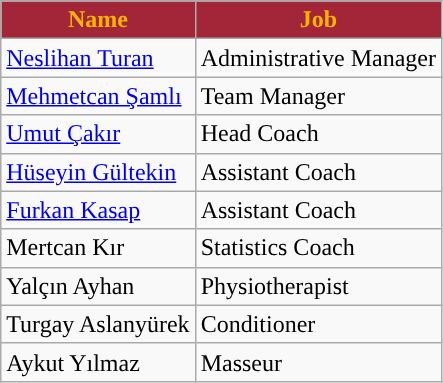<table class="wikitable plainrowheaders sortable">
<tr>
<th style="background:#A32638; color:#FFB300; ">Name</th>
<th style="background:#A32638; color:#FFB300; ">Job</th>
</tr>
<tr>
<td> <a href='#'>Neslihan Turan</a></td>
<td>Administrative Manager</td>
</tr>
<tr>
<td> <a href='#'>Mehmetcan Şamlı</a></td>
<td>Team Manager</td>
</tr>
<tr>
<td> <a href='#'>Umut Çakır</a></td>
<td>Head Coach</td>
</tr>
<tr>
<td> <a href='#'>Hüseyin Gültekin</a></td>
<td>Assistant Coach</td>
</tr>
<tr>
<td> <a href='#'>Furkan Kasap</a></td>
<td>Assistant Coach</td>
</tr>
<tr>
<td> Mertcan Kır</td>
<td>Statistics Coach</td>
</tr>
<tr>
<td> Yalçın Ayhan</td>
<td>Physiotherapist</td>
</tr>
<tr>
<td> Turgay Aslanyürek</td>
<td>Conditioner</td>
</tr>
<tr>
<td> Aykut Yılmaz</td>
<td>Masseur</td>
</tr>
</table>
